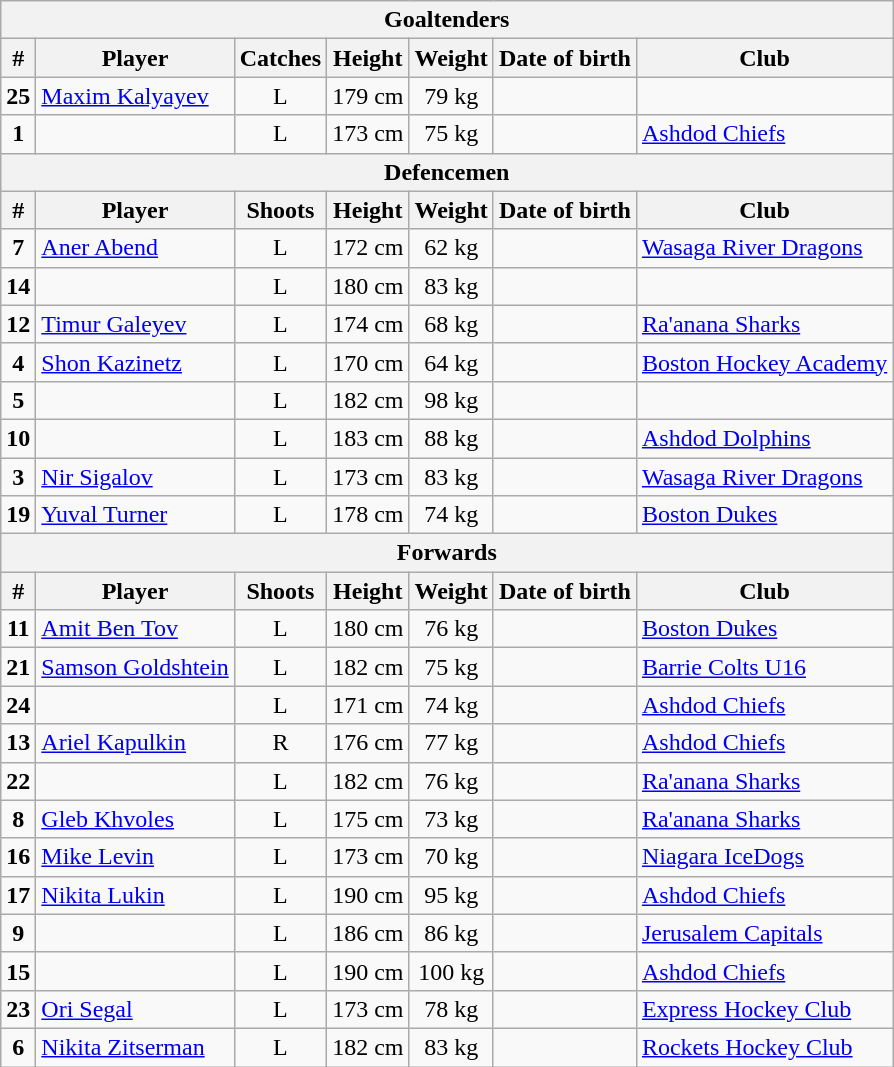<table class="wikitable">
<tr>
<th colspan=7>Goaltenders</th>
</tr>
<tr>
<th>#</th>
<th>Player</th>
<th>Catches</th>
<th>Height</th>
<th>Weight</th>
<th>Date of birth</th>
<th>Club</th>
</tr>
<tr>
<td align=center><strong>25</strong></td>
<td><a href='#'>Maxim Kalyayev</a></td>
<td align=center>L</td>
<td align=center>179 cm</td>
<td align=center>79 kg</td>
<td></td>
<td> </td>
</tr>
<tr>
<td align=center><strong>1</strong></td>
<td></td>
<td align=center>L</td>
<td align=center>173 cm</td>
<td align=center>75 kg</td>
<td></td>
<td> <a href='#'>Ashdod Chiefs</a></td>
</tr>
<tr>
<th colspan="7">Defencemen</th>
</tr>
<tr>
<th>#</th>
<th>Player</th>
<th>Shoots</th>
<th>Height</th>
<th>Weight</th>
<th>Date of birth</th>
<th>Club</th>
</tr>
<tr>
<td align=center><strong>7</strong></td>
<td><a href='#'>Aner Abend</a></td>
<td align=center>L</td>
<td align=center>172 cm</td>
<td align=center>62 kg</td>
<td></td>
<td> <a href='#'>Wasaga River Dragons</a></td>
</tr>
<tr>
<td align=center><strong>14</strong></td>
<td></td>
<td align=center>L</td>
<td align=center>180 cm</td>
<td align=center>83 kg</td>
<td></td>
<td> </td>
</tr>
<tr>
<td align=center><strong>12</strong></td>
<td><a href='#'>Timur Galeyev</a></td>
<td align=center>L</td>
<td align=center>174 cm</td>
<td align=center>68 kg</td>
<td></td>
<td> <a href='#'>Ra'anana Sharks</a></td>
</tr>
<tr>
<td align=center><strong>4</strong></td>
<td><a href='#'>Shon Kazinetz</a></td>
<td align=center>L</td>
<td align=center>170 cm</td>
<td align=center>64 kg</td>
<td></td>
<td> <a href='#'>Boston Hockey Academy</a></td>
</tr>
<tr>
<td align=center><strong>5</strong></td>
<td></td>
<td align=center>L</td>
<td align=center>182 cm</td>
<td align=center>98 kg</td>
<td></td>
<td> </td>
</tr>
<tr>
<td align=center><strong>10</strong></td>
<td></td>
<td align=center>L</td>
<td align=center>183 cm</td>
<td align=center>88 kg</td>
<td></td>
<td> <a href='#'>Ashdod Dolphins</a></td>
</tr>
<tr>
<td align=center><strong>3</strong></td>
<td><a href='#'>Nir Sigalov</a></td>
<td align=center>L</td>
<td align=center>173 cm</td>
<td align=center>83 kg</td>
<td></td>
<td> <a href='#'>Wasaga River Dragons</a></td>
</tr>
<tr>
<td align=center><strong>19</strong></td>
<td><a href='#'>Yuval Turner</a></td>
<td align=center>L</td>
<td align=center>178 cm</td>
<td align=center>74 kg</td>
<td></td>
<td> <a href='#'>Boston Dukes</a></td>
</tr>
<tr>
<th colspan="7">Forwards</th>
</tr>
<tr>
<th>#</th>
<th>Player</th>
<th>Shoots</th>
<th>Height</th>
<th>Weight</th>
<th>Date of birth</th>
<th>Club</th>
</tr>
<tr>
<td align=center><strong>11</strong></td>
<td><a href='#'>Amit Ben Tov</a></td>
<td align=center>L</td>
<td align=center>180 cm</td>
<td align=center>76 kg</td>
<td></td>
<td> <a href='#'>Boston Dukes</a></td>
</tr>
<tr>
<td align=center><strong>21</strong></td>
<td><a href='#'>Samson Goldshtein</a></td>
<td align=center>L</td>
<td align=center>182 cm</td>
<td align=center>75 kg</td>
<td></td>
<td> <a href='#'>Barrie Colts U16</a></td>
</tr>
<tr>
<td align=center><strong>24</strong></td>
<td></td>
<td align=center>L</td>
<td align=center>171 cm</td>
<td align=center>74 kg</td>
<td></td>
<td> <a href='#'>Ashdod Chiefs</a></td>
</tr>
<tr>
<td align=center><strong>13</strong></td>
<td><a href='#'>Ariel Kapulkin</a></td>
<td align=center>R</td>
<td align=center>176 cm</td>
<td align=center>77 kg</td>
<td></td>
<td> <a href='#'>Ashdod Chiefs</a></td>
</tr>
<tr>
<td align=center><strong>22</strong></td>
<td></td>
<td align=center>L</td>
<td align=center>182 cm</td>
<td align=center>76 kg</td>
<td></td>
<td> <a href='#'>Ra'anana Sharks</a></td>
</tr>
<tr>
<td align=center><strong>8</strong></td>
<td><a href='#'>Gleb Khvoles</a></td>
<td align=center>L</td>
<td align=center>175 cm</td>
<td align=center>73 kg</td>
<td></td>
<td> <a href='#'>Ra'anana Sharks</a></td>
</tr>
<tr>
<td align=center><strong>16</strong></td>
<td><a href='#'>Mike Levin</a></td>
<td align=center>L</td>
<td align=center>173 cm</td>
<td align=center>70 kg</td>
<td></td>
<td> <a href='#'>Niagara IceDogs</a></td>
</tr>
<tr>
<td align=center><strong>17</strong></td>
<td><a href='#'>Nikita Lukin</a></td>
<td align=center>L</td>
<td align=center>190 cm</td>
<td align=center>95 kg</td>
<td></td>
<td> <a href='#'>Ashdod Chiefs</a></td>
</tr>
<tr>
<td align=center><strong>9</strong></td>
<td></td>
<td align=center>L</td>
<td align=center>186 cm</td>
<td align=center>86 kg</td>
<td></td>
<td> <a href='#'>Jerusalem Capitals</a></td>
</tr>
<tr>
<td align=center><strong>15</strong></td>
<td></td>
<td align=center>L</td>
<td align=center>190 cm</td>
<td align=center>100 kg</td>
<td></td>
<td> <a href='#'>Ashdod Chiefs</a></td>
</tr>
<tr>
<td align=center><strong>23</strong></td>
<td><a href='#'>Ori Segal</a></td>
<td align=center>L</td>
<td align=center>173 cm</td>
<td align=center>78 kg</td>
<td></td>
<td> <a href='#'>Express Hockey Club</a></td>
</tr>
<tr>
<td align=center><strong>6</strong></td>
<td><a href='#'>Nikita Zitserman</a></td>
<td align=center>L</td>
<td align=center>182 cm</td>
<td align=center>83 kg</td>
<td></td>
<td> <a href='#'>Rockets Hockey Club</a></td>
</tr>
</table>
